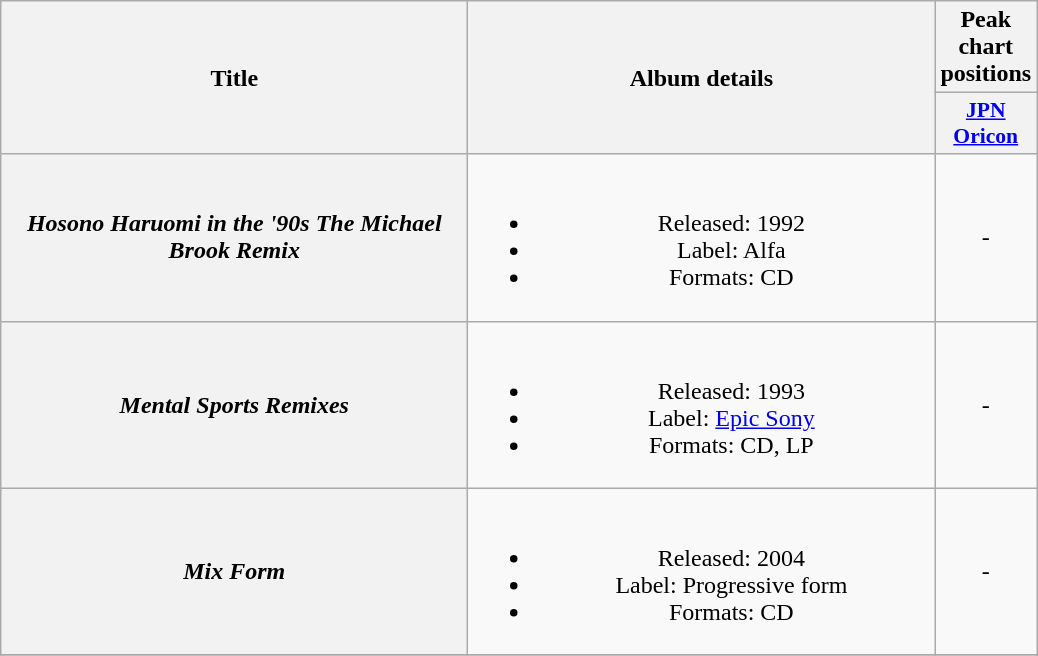<table class="wikitable plainrowheaders" style="text-align:center;">
<tr>
<th scope="col" rowspan="2" style="width:19em;">Title</th>
<th scope="col" rowspan="2" style="width:19em;">Album details</th>
<th scope="col">Peak chart positions</th>
</tr>
<tr>
<th scope="col" style="width:2.9em;font-size:90%;"><a href='#'>JPN<br>Oricon</a><br></th>
</tr>
<tr>
<th scope="row"><em>Hosono Haruomi in the '90s The Michael Brook Remix</em></th>
<td><br><ul><li>Released: 1992</li><li>Label: Alfa</li><li>Formats: CD</li></ul></td>
<td>-</td>
</tr>
<tr>
<th scope="row"><em>Mental Sports Remixes</em></th>
<td><br><ul><li>Released: 1993</li><li>Label: <a href='#'>Epic Sony</a></li><li>Formats: CD, LP</li></ul></td>
<td>-</td>
</tr>
<tr>
<th scope="row"><em>Mix Form</em></th>
<td><br><ul><li>Released: 2004</li><li>Label: Progressive form</li><li>Formats: CD</li></ul></td>
<td>-</td>
</tr>
<tr>
</tr>
</table>
